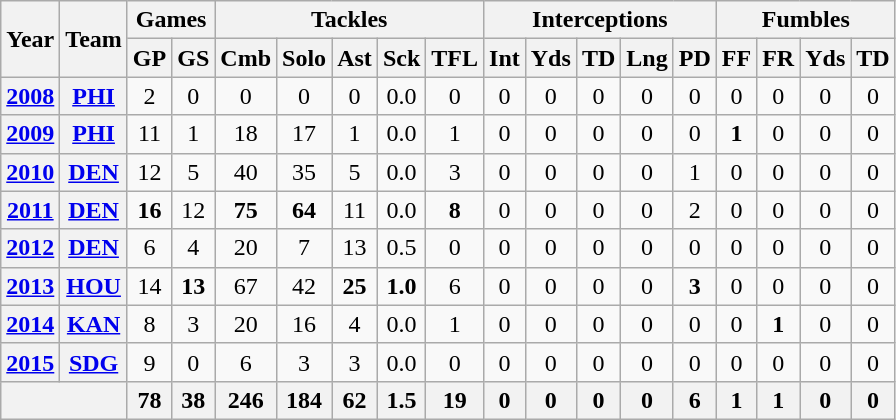<table class="wikitable" style="text-align:center">
<tr>
<th rowspan="2">Year</th>
<th rowspan="2">Team</th>
<th colspan="2">Games</th>
<th colspan="5">Tackles</th>
<th colspan="5">Interceptions</th>
<th colspan="4">Fumbles</th>
</tr>
<tr>
<th>GP</th>
<th>GS</th>
<th>Cmb</th>
<th>Solo</th>
<th>Ast</th>
<th>Sck</th>
<th>TFL</th>
<th>Int</th>
<th>Yds</th>
<th>TD</th>
<th>Lng</th>
<th>PD</th>
<th>FF</th>
<th>FR</th>
<th>Yds</th>
<th>TD</th>
</tr>
<tr>
<th><a href='#'>2008</a></th>
<th><a href='#'>PHI</a></th>
<td>2</td>
<td>0</td>
<td>0</td>
<td>0</td>
<td>0</td>
<td>0.0</td>
<td>0</td>
<td>0</td>
<td>0</td>
<td>0</td>
<td>0</td>
<td>0</td>
<td>0</td>
<td>0</td>
<td>0</td>
<td>0</td>
</tr>
<tr>
<th><a href='#'>2009</a></th>
<th><a href='#'>PHI</a></th>
<td>11</td>
<td>1</td>
<td>18</td>
<td>17</td>
<td>1</td>
<td>0.0</td>
<td>1</td>
<td>0</td>
<td>0</td>
<td>0</td>
<td>0</td>
<td>0</td>
<td><strong>1</strong></td>
<td>0</td>
<td>0</td>
<td>0</td>
</tr>
<tr>
<th><a href='#'>2010</a></th>
<th><a href='#'>DEN</a></th>
<td>12</td>
<td>5</td>
<td>40</td>
<td>35</td>
<td>5</td>
<td>0.0</td>
<td>3</td>
<td>0</td>
<td>0</td>
<td>0</td>
<td>0</td>
<td>1</td>
<td>0</td>
<td>0</td>
<td>0</td>
<td>0</td>
</tr>
<tr>
<th><a href='#'>2011</a></th>
<th><a href='#'>DEN</a></th>
<td><strong>16</strong></td>
<td>12</td>
<td><strong>75</strong></td>
<td><strong>64</strong></td>
<td>11</td>
<td>0.0</td>
<td><strong>8</strong></td>
<td>0</td>
<td>0</td>
<td>0</td>
<td>0</td>
<td>2</td>
<td>0</td>
<td>0</td>
<td>0</td>
<td>0</td>
</tr>
<tr>
<th><a href='#'>2012</a></th>
<th><a href='#'>DEN</a></th>
<td>6</td>
<td>4</td>
<td>20</td>
<td>7</td>
<td>13</td>
<td>0.5</td>
<td>0</td>
<td>0</td>
<td>0</td>
<td>0</td>
<td>0</td>
<td>0</td>
<td>0</td>
<td>0</td>
<td>0</td>
<td>0</td>
</tr>
<tr>
<th><a href='#'>2013</a></th>
<th><a href='#'>HOU</a></th>
<td>14</td>
<td><strong>13</strong></td>
<td>67</td>
<td>42</td>
<td><strong>25</strong></td>
<td><strong>1.0</strong></td>
<td>6</td>
<td>0</td>
<td>0</td>
<td>0</td>
<td>0</td>
<td><strong>3</strong></td>
<td>0</td>
<td>0</td>
<td>0</td>
<td>0</td>
</tr>
<tr>
<th><a href='#'>2014</a></th>
<th><a href='#'>KAN</a></th>
<td>8</td>
<td>3</td>
<td>20</td>
<td>16</td>
<td>4</td>
<td>0.0</td>
<td>1</td>
<td>0</td>
<td>0</td>
<td>0</td>
<td>0</td>
<td>0</td>
<td>0</td>
<td><strong>1</strong></td>
<td>0</td>
<td>0</td>
</tr>
<tr>
<th><a href='#'>2015</a></th>
<th><a href='#'>SDG</a></th>
<td>9</td>
<td>0</td>
<td>6</td>
<td>3</td>
<td>3</td>
<td>0.0</td>
<td>0</td>
<td>0</td>
<td>0</td>
<td>0</td>
<td>0</td>
<td>0</td>
<td>0</td>
<td>0</td>
<td>0</td>
<td>0</td>
</tr>
<tr>
<th colspan="2"></th>
<th>78</th>
<th>38</th>
<th>246</th>
<th>184</th>
<th>62</th>
<th>1.5</th>
<th>19</th>
<th>0</th>
<th>0</th>
<th>0</th>
<th>0</th>
<th>6</th>
<th>1</th>
<th>1</th>
<th>0</th>
<th>0</th>
</tr>
</table>
